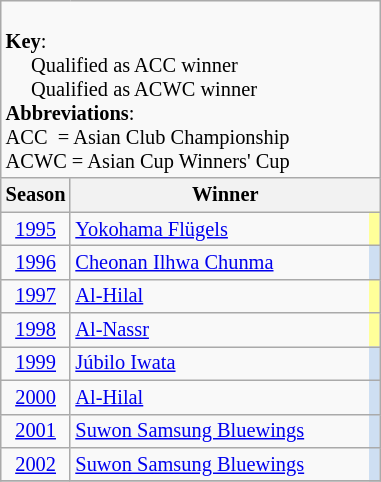<table class="wikitable floatright" style="text-align:left; margin-top:15px; font-size:85%">
<tr>
<td colspan=3 align="left"><br><div><strong>Key</strong>:<br><span>    </span> Qualified as ACC winner<br> <span>    </span> Qualified as ACWC winner<br></div>
<div><strong>Abbreviations</strong>:<br>ACC  = Asian Club Championship<br> ACWC = Asian Cup Winners' Cup</div></td>
</tr>
<tr>
<th>Season</th>
<th colspan=2 style="width:200px">Winner<br></th>
</tr>
<tr>
<td style="text-align:center"><a href='#'>1995</a></td>
<td style="border-right-style:hidden"> <a href='#'>Yokohama Flügels</a></td>
<td style="background-color:#FFFF99; width=2px"></td>
</tr>
<tr>
<td style="text-align:center"><a href='#'>1996</a></td>
<td style="border-right-style:hidden"> <a href='#'>Cheonan Ilhwa Chunma</a></td>
<td style="background-color:#cedff2; width=2px"></td>
</tr>
<tr>
<td style="text-align:center"><a href='#'>1997</a></td>
<td style="border-right-style:hidden"> <a href='#'>Al-Hilal</a></td>
<td style="background-color:#FFFF99; width=2px"></td>
</tr>
<tr>
<td style="text-align:center"><a href='#'>1998</a></td>
<td style="border-right-style:hidden"> <a href='#'>Al-Nassr</a></td>
<td style="background-color:#FFFF99; width=2px"></td>
</tr>
<tr>
<td style="text-align:center"><a href='#'>1999</a></td>
<td style="border-right-style:hidden"> <a href='#'>Júbilo Iwata</a></td>
<td style="background-color:#cedff2; width=2px"></td>
</tr>
<tr>
<td style="text-align:center"><a href='#'>2000</a></td>
<td style="border-right-style:hidden"> <a href='#'>Al-Hilal</a></td>
<td style="background-color:#cedff2; width=2px"></td>
</tr>
<tr>
<td style="text-align:center"><a href='#'>2001</a></td>
<td style="border-right-style:hidden"> <a href='#'>Suwon Samsung Bluewings</a></td>
<td style="background-color:#cedff2; width=2px"></td>
</tr>
<tr>
<td style="text-align:center"><a href='#'>2002</a></td>
<td style="border-right-style:hidden"> <a href='#'>Suwon Samsung Bluewings</a></td>
<td style="background-color:#cedff2; width=2px"></td>
</tr>
<tr>
</tr>
</table>
